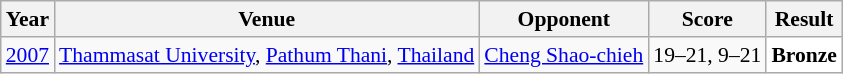<table class="sortable wikitable" style="font-size: 90%;">
<tr>
<th>Year</th>
<th>Venue</th>
<th>Opponent</th>
<th>Score</th>
<th>Result</th>
</tr>
<tr>
<td align="center"><a href='#'>2007</a></td>
<td align="left"><a href='#'>Thammasat University</a>, <a href='#'>Pathum Thani</a>, <a href='#'>Thailand</a></td>
<td align="left"> <a href='#'>Cheng Shao-chieh</a></td>
<td align="left">19–21, 9–21</td>
<td style="text-align:left; background:white"> <strong>Bronze</strong></td>
</tr>
</table>
